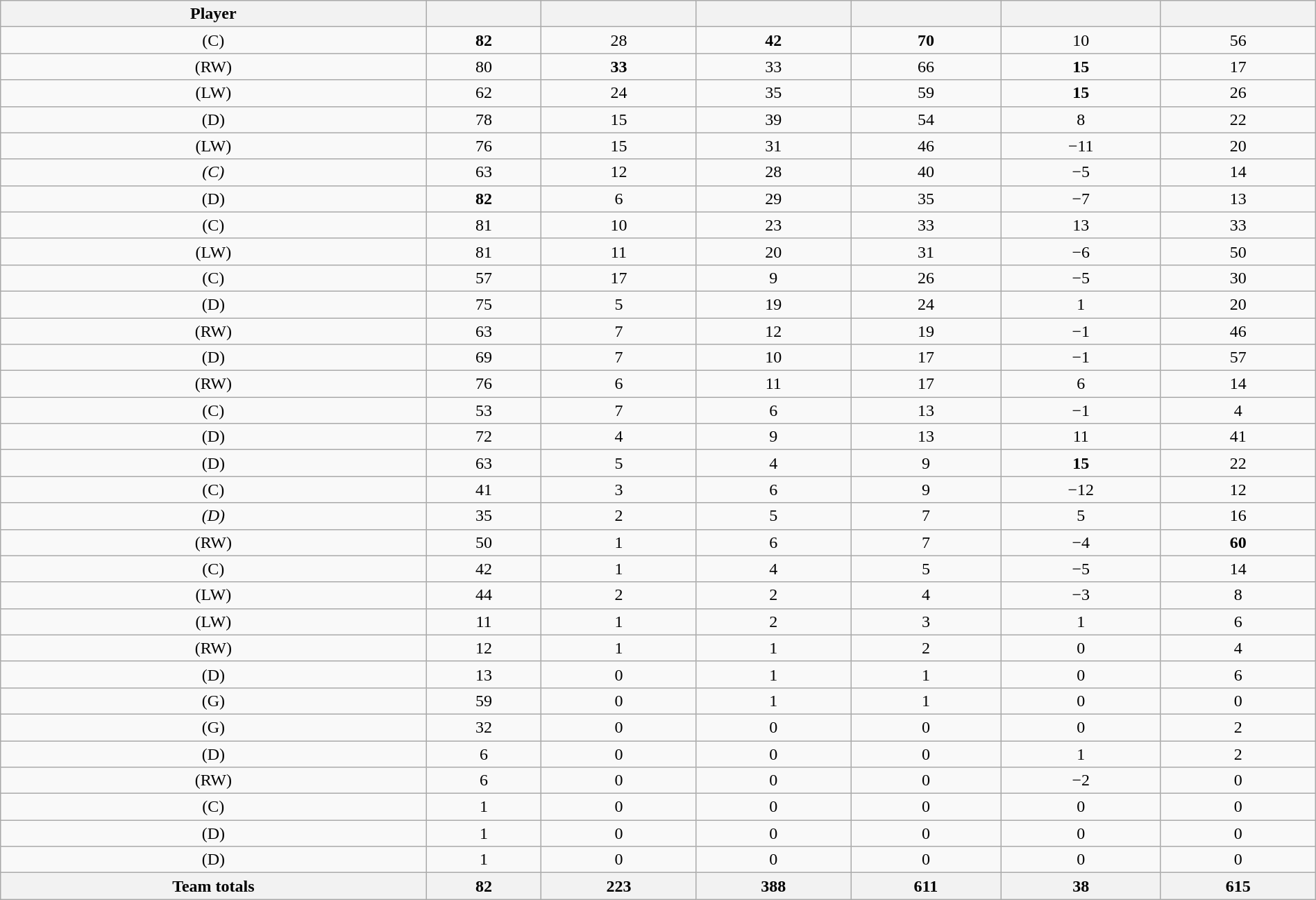<table class="wikitable sortable" style="width:100%; text-align:center;">
<tr>
<th>Player</th>
<th></th>
<th></th>
<th></th>
<th></th>
<th data-sort-type="number"></th>
<th></th>
</tr>
<tr>
<td> (C)</td>
<td><strong>82</strong></td>
<td>28</td>
<td><strong>42</strong></td>
<td><strong>70</strong></td>
<td>10</td>
<td>56</td>
</tr>
<tr>
<td> (RW)</td>
<td>80</td>
<td><strong>33</strong></td>
<td>33</td>
<td>66</td>
<td><strong>15</strong></td>
<td>17</td>
</tr>
<tr>
<td> (LW)</td>
<td>62</td>
<td>24</td>
<td>35</td>
<td>59</td>
<td><strong>15</strong></td>
<td>26</td>
</tr>
<tr>
<td> (D)</td>
<td>78</td>
<td>15</td>
<td>39</td>
<td>54</td>
<td>8</td>
<td>22</td>
</tr>
<tr>
<td> (LW)</td>
<td>76</td>
<td>15</td>
<td>31</td>
<td>46</td>
<td>−11</td>
<td>20</td>
</tr>
<tr>
<td><em> (C)</em></td>
<td>63</td>
<td>12</td>
<td>28</td>
<td>40</td>
<td>−5</td>
<td>14</td>
</tr>
<tr>
<td> (D)</td>
<td><strong>82</strong></td>
<td>6</td>
<td>29</td>
<td>35</td>
<td>−7</td>
<td>13</td>
</tr>
<tr>
<td> (C)</td>
<td>81</td>
<td>10</td>
<td>23</td>
<td>33</td>
<td>13</td>
<td>33</td>
</tr>
<tr>
<td> (LW)</td>
<td>81</td>
<td>11</td>
<td>20</td>
<td>31</td>
<td>−6</td>
<td>50</td>
</tr>
<tr>
<td> (C)</td>
<td>57</td>
<td>17</td>
<td>9</td>
<td>26</td>
<td>−5</td>
<td>30</td>
</tr>
<tr>
<td> (D)</td>
<td>75</td>
<td>5</td>
<td>19</td>
<td>24</td>
<td>1</td>
<td>20</td>
</tr>
<tr>
<td><em></em> (RW)</td>
<td>63</td>
<td>7</td>
<td>12</td>
<td>19</td>
<td>−1</td>
<td>46 </td>
</tr>
<tr>
<td> (D)</td>
<td>69</td>
<td>7</td>
<td>10</td>
<td>17</td>
<td>−1</td>
<td>57</td>
</tr>
<tr>
<td> (RW)</td>
<td>76</td>
<td>6</td>
<td>11</td>
<td>17</td>
<td>6</td>
<td>14</td>
</tr>
<tr>
<td> (C)</td>
<td>53</td>
<td>7</td>
<td>6</td>
<td>13</td>
<td>−1</td>
<td>4</td>
</tr>
<tr>
<td> (D)</td>
<td>72</td>
<td>4</td>
<td>9</td>
<td>13</td>
<td>11</td>
<td>41</td>
</tr>
<tr>
<td><em></em> (D)</td>
<td>63</td>
<td>5</td>
<td>4</td>
<td>9</td>
<td><strong>15</strong></td>
<td>22</td>
</tr>
<tr>
<td> (C)</td>
<td>41</td>
<td>3</td>
<td>6</td>
<td>9</td>
<td>−12</td>
<td>12</td>
</tr>
<tr>
<td><em> (D)</em></td>
<td>35</td>
<td>2</td>
<td>5</td>
<td>7</td>
<td>5</td>
<td>16</td>
</tr>
<tr>
<td> (RW)</td>
<td>50</td>
<td>1</td>
<td>6</td>
<td>7</td>
<td>−4</td>
<td><strong>60</strong></td>
</tr>
<tr>
<td> (C)</td>
<td>42</td>
<td>1</td>
<td>4</td>
<td>5</td>
<td>−5</td>
<td>14</td>
</tr>
<tr>
<td><em></em> (LW)</td>
<td>44</td>
<td>2</td>
<td>2</td>
<td>4</td>
<td>−3</td>
<td>8</td>
</tr>
<tr>
<td> (LW)</td>
<td>11</td>
<td>1</td>
<td>2</td>
<td>3</td>
<td>1</td>
<td>6</td>
</tr>
<tr>
<td> (RW)</td>
<td>12</td>
<td>1</td>
<td>1</td>
<td>2</td>
<td>0</td>
<td>4</td>
</tr>
<tr>
<td> (D)</td>
<td>13</td>
<td>0</td>
<td>1</td>
<td>1</td>
<td>0</td>
<td>6</td>
</tr>
<tr>
<td> (G)</td>
<td>59</td>
<td>0</td>
<td>1</td>
<td>1</td>
<td>0</td>
<td>0</td>
</tr>
<tr>
<td> (G)</td>
<td>32</td>
<td>0</td>
<td>0</td>
<td>0</td>
<td>0</td>
<td>2</td>
</tr>
<tr>
<td> (D)</td>
<td>6</td>
<td>0</td>
<td>0</td>
<td>0</td>
<td>1</td>
<td>2</td>
</tr>
<tr>
<td> (RW)</td>
<td>6</td>
<td>0</td>
<td>0</td>
<td>0</td>
<td>−2</td>
<td>0</td>
</tr>
<tr>
<td> (C)</td>
<td>1</td>
<td>0</td>
<td>0</td>
<td>0</td>
<td>0</td>
<td>0</td>
</tr>
<tr>
<td><em></em> (D)</td>
<td>1</td>
<td>0</td>
<td>0</td>
<td>0</td>
<td>0</td>
<td>0</td>
</tr>
<tr>
<td> (D)</td>
<td>1</td>
<td>0</td>
<td>0</td>
<td>0</td>
<td>0</td>
<td>0</td>
</tr>
<tr>
<th>Team totals</th>
<th>82</th>
<th>223</th>
<th>388</th>
<th>611</th>
<th>38</th>
<th>615 <br></th>
</tr>
</table>
